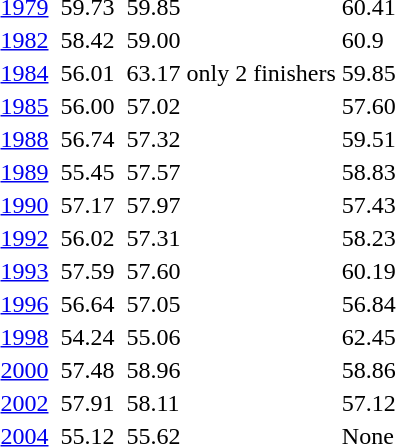<table>
<tr valign="top">
<td><a href='#'>1979</a><br></td>
<td></td>
<td>59.73</td>
<td></td>
<td>59.85</td>
<td></td>
<td>60.41</td>
</tr>
<tr valign="top">
<td><a href='#'>1982</a><br></td>
<td></td>
<td>58.42</td>
<td></td>
<td>59.00</td>
<td></td>
<td>60.9</td>
</tr>
<tr valign="top">
<td><a href='#'>1984</a><br></td>
<td></td>
<td>56.01</td>
<td></td>
<td>63.17</td>
<td>only 2 finishers</td>
<td>59.85</td>
</tr>
<tr valign="top">
<td><a href='#'>1985</a><br></td>
<td></td>
<td>56.00</td>
<td></td>
<td>57.02</td>
<td></td>
<td>57.60</td>
</tr>
<tr valign="top">
<td><a href='#'>1988</a><br></td>
<td></td>
<td>56.74</td>
<td></td>
<td>57.32</td>
<td></td>
<td>59.51</td>
</tr>
<tr valign="top">
<td><a href='#'>1989</a><br></td>
<td></td>
<td>55.45</td>
<td></td>
<td>57.57</td>
<td></td>
<td>58.83</td>
</tr>
<tr valign="top">
<td><a href='#'>1990</a><br></td>
<td></td>
<td>57.17</td>
<td></td>
<td>57.97</td>
<td></td>
<td>57.43</td>
</tr>
<tr valign="top">
<td><a href='#'>1992</a><br></td>
<td></td>
<td>56.02</td>
<td></td>
<td>57.31</td>
<td></td>
<td>58.23</td>
</tr>
<tr valign="top">
<td><a href='#'>1993</a><br></td>
<td></td>
<td>57.59</td>
<td></td>
<td>57.60</td>
<td></td>
<td>60.19</td>
</tr>
<tr valign="top">
<td><a href='#'>1996</a><br></td>
<td></td>
<td>56.64</td>
<td></td>
<td>57.05</td>
<td></td>
<td>56.84</td>
</tr>
<tr valign="top">
<td><a href='#'>1998</a><br></td>
<td></td>
<td>54.24</td>
<td></td>
<td>55.06</td>
<td></td>
<td>62.45</td>
</tr>
<tr valign="top">
<td><a href='#'>2000</a><br></td>
<td></td>
<td>57.48</td>
<td></td>
<td>58.96</td>
<td></td>
<td>58.86</td>
</tr>
<tr valign="top">
<td><a href='#'>2002</a><br></td>
<td></td>
<td>57.91</td>
<td></td>
<td>58.11</td>
<td></td>
<td>57.12</td>
</tr>
<tr valign="top">
<td><a href='#'>2004</a><br></td>
<td></td>
<td>55.12</td>
<td></td>
<td>55.62</td>
<td></td>
<td>None</td>
</tr>
</table>
